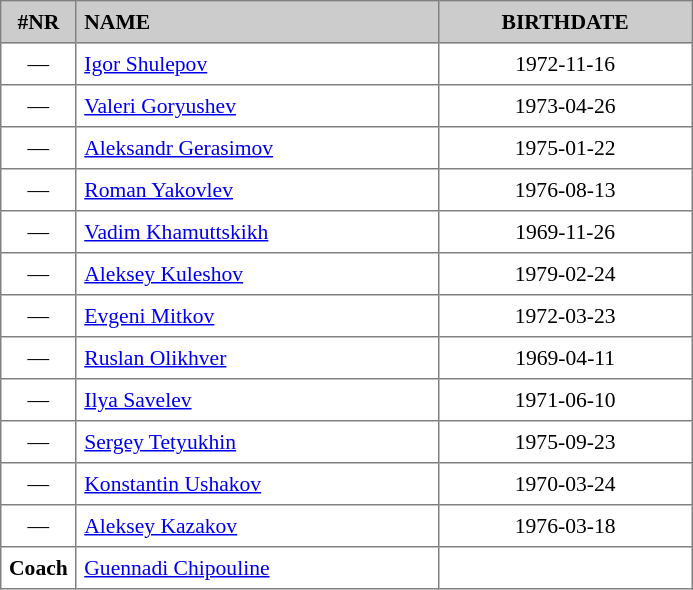<table border="1" cellspacing="2" cellpadding="5" style="border-collapse: collapse; font-size: 90%;">
<tr style="background: #cccccc">
<th>#NR</th>
<th style="text-align: left; width: 16em">NAME</th>
<th style="width: 11em">BIRTHDATE</th>
</tr>
<tr>
<td align="center">—</td>
<td><a href='#'>Igor Shulepov</a></td>
<td align="center">1972-11-16</td>
</tr>
<tr>
<td align="center">—</td>
<td><a href='#'>Valeri Goryushev</a></td>
<td align="center">1973-04-26</td>
</tr>
<tr>
<td align="center">—</td>
<td><a href='#'>Aleksandr Gerasimov</a></td>
<td align="center">1975-01-22</td>
</tr>
<tr>
<td align="center">—</td>
<td><a href='#'>Roman Yakovlev</a></td>
<td align="center">1976-08-13</td>
</tr>
<tr>
<td align="center">—</td>
<td><a href='#'>Vadim Khamuttskikh</a></td>
<td align="center">1969-11-26</td>
</tr>
<tr>
<td align="center">—</td>
<td><a href='#'>Aleksey Kuleshov</a></td>
<td align="center">1979-02-24</td>
</tr>
<tr>
<td align="center">—</td>
<td><a href='#'>Evgeni Mitkov</a></td>
<td align="center">1972-03-23</td>
</tr>
<tr>
<td align="center">—</td>
<td><a href='#'>Ruslan Olikhver</a></td>
<td align="center">1969-04-11</td>
</tr>
<tr>
<td align="center">—</td>
<td><a href='#'>Ilya Savelev</a></td>
<td align="center">1971-06-10</td>
</tr>
<tr>
<td align="center">—</td>
<td><a href='#'>Sergey Tetyukhin</a></td>
<td align="center">1975-09-23</td>
</tr>
<tr>
<td align="center">—</td>
<td><a href='#'>Konstantin Ushakov</a></td>
<td align="center">1970-03-24</td>
</tr>
<tr>
<td align="center">—</td>
<td><a href='#'>Aleksey Kazakov</a></td>
<td align="center">1976-03-18</td>
</tr>
<tr>
<td align="center"><strong>Coach</strong></td>
<td><a href='#'>Guennadi Chipouline</a></td>
<td align="center"></td>
</tr>
</table>
